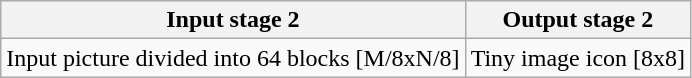<table class="wikitable">
<tr>
<th>Input stage 2</th>
<th>Output stage 2</th>
</tr>
<tr>
<td>Input picture divided into 64 blocks [M/8xN/8]</td>
<td>Tiny image icon [8x8]</td>
</tr>
</table>
